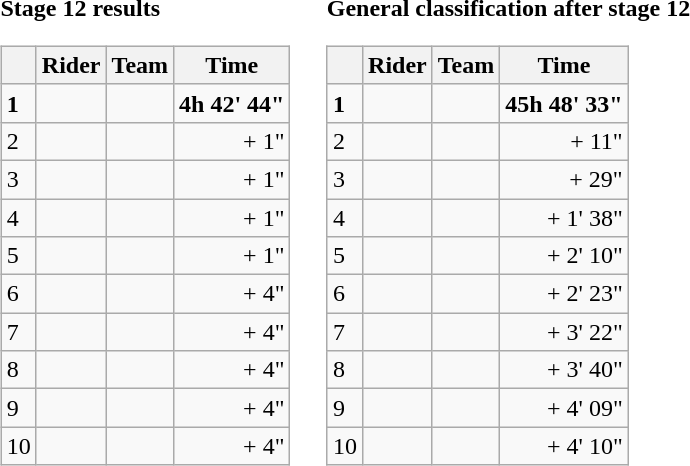<table>
<tr>
<td><strong>Stage 12 results</strong><br><table class="wikitable">
<tr>
<th></th>
<th>Rider</th>
<th>Team</th>
<th>Time</th>
</tr>
<tr>
<td><strong>1</strong></td>
<td><strong></strong></td>
<td><strong></strong></td>
<td align="right"><strong>4h 42' 44"</strong></td>
</tr>
<tr>
<td>2</td>
<td></td>
<td></td>
<td align="right">+ 1"</td>
</tr>
<tr>
<td>3</td>
<td></td>
<td></td>
<td align="right">+ 1"</td>
</tr>
<tr>
<td>4</td>
<td></td>
<td></td>
<td align="right">+ 1"</td>
</tr>
<tr>
<td>5</td>
<td></td>
<td></td>
<td align="right">+ 1"</td>
</tr>
<tr>
<td>6</td>
<td></td>
<td></td>
<td align="right">+ 4"</td>
</tr>
<tr>
<td>7</td>
<td></td>
<td></td>
<td align="right">+ 4"</td>
</tr>
<tr>
<td>8</td>
<td></td>
<td></td>
<td align="right">+ 4"</td>
</tr>
<tr>
<td>9</td>
<td></td>
<td></td>
<td align="right">+ 4"</td>
</tr>
<tr>
<td>10</td>
<td></td>
<td></td>
<td align="right">+ 4"</td>
</tr>
</table>
</td>
<td></td>
<td><strong>General classification after stage 12</strong><br><table class="wikitable">
<tr>
<th></th>
<th>Rider</th>
<th>Team</th>
<th>Time</th>
</tr>
<tr>
<td><strong>1</strong></td>
<td><strong></strong></td>
<td><strong></strong></td>
<td align="right"><strong>45h 48' 33"</strong></td>
</tr>
<tr>
<td>2</td>
<td></td>
<td></td>
<td align="right">+ 11"</td>
</tr>
<tr>
<td>3</td>
<td></td>
<td></td>
<td align="right">+ 29"</td>
</tr>
<tr>
<td>4</td>
<td></td>
<td></td>
<td align="right">+ 1' 38"</td>
</tr>
<tr>
<td>5</td>
<td></td>
<td></td>
<td align="right">+ 2' 10"</td>
</tr>
<tr>
<td>6</td>
<td></td>
<td></td>
<td align="right">+ 2' 23"</td>
</tr>
<tr>
<td>7</td>
<td></td>
<td></td>
<td align="right">+ 3' 22"</td>
</tr>
<tr>
<td>8</td>
<td></td>
<td></td>
<td align="right">+ 3' 40"</td>
</tr>
<tr>
<td>9</td>
<td></td>
<td></td>
<td align="right">+ 4' 09"</td>
</tr>
<tr>
<td>10</td>
<td></td>
<td></td>
<td align="right">+ 4' 10"</td>
</tr>
</table>
</td>
</tr>
</table>
